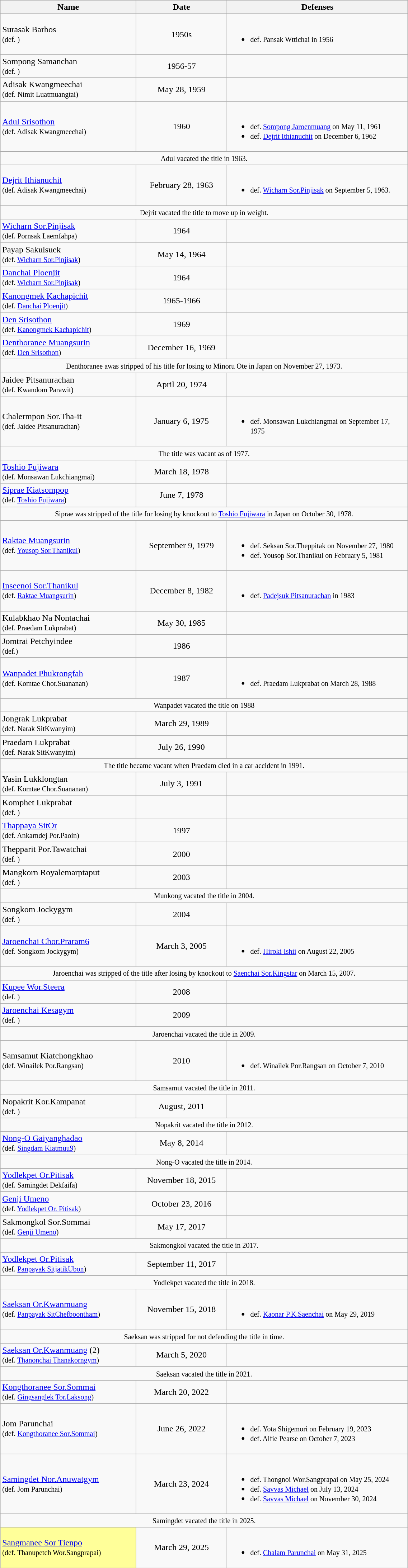<table class="wikitable" width=60%>
<tr>
<th width=30%>Name</th>
<th width=20%>Date</th>
<th width=40%>Defenses</th>
</tr>
<tr>
<td align=left> Surasak Barbos <br><small>(def. )</small></td>
<td align=center>1950s</td>
<td><br><ul><li><small>def. Pansak Wttichai in 1956</small></li></ul></td>
</tr>
<tr>
<td align=left> Sompong Samanchan  <br><small>(def. )</small></td>
<td align=center>1956-57</td>
<td></td>
</tr>
<tr>
<td align=left> Adisak Kwangmeechai<br><small>(def. Nimit Luatmuangtai)</small></td>
<td align=center>May 28, 1959</td>
<td></td>
</tr>
<tr>
<td align=left> <a href='#'>Adul Srisothon</a><br><small>(def. Adisak Kwangmeechai)</small></td>
<td align=center>1960</td>
<td><br><ul><li><small>def. <a href='#'>Sompong Jaroenmuang</a> on May 11, 1961</small></li><li><small>def. <a href='#'>Dejrit Ithianuchit</a> on December 6, 1962</small></li></ul></td>
</tr>
<tr>
<td colspan=4 align=center><small>Adul vacated the title in 1963.</small></td>
</tr>
<tr>
<td align=left> <a href='#'>Dejrit Ithianuchit</a><br><small>(def. Adisak Kwangmeechai)</small></td>
<td align=center>February 28, 1963</td>
<td><br><ul><li><small>def. <a href='#'>Wicharn Sor.Pinjisak</a> on September 5, 1963.</small></li></ul></td>
</tr>
<tr>
<td colspan=4 align=center><small>Dejrit vacated the title to move up in weight.</small></td>
</tr>
<tr>
<td align=left> <a href='#'>Wicharn Sor.Pinjisak</a> <br><small>(def. Pornsak Laemfahpa)</small></td>
<td align=center>1964</td>
<td></td>
</tr>
<tr>
<td align=left> Payap Sakulsuek <br><small>(def. <a href='#'>Wicharn Sor.Pinjisak</a>)</small></td>
<td align=center>May 14, 1964</td>
<td></td>
</tr>
<tr>
<td align=left> <a href='#'>Danchai Ploenjit</a> <br><small>(def. <a href='#'>Wicharn Sor.Pinjisak</a>)</small></td>
<td align=center>1964</td>
<td></td>
</tr>
<tr>
<td align=left> <a href='#'>Kanongmek Kachapichit</a><br><small>(def. <a href='#'>Danchai Ploenjit</a>)</small></td>
<td align=center>1965-1966</td>
<td></td>
</tr>
<tr>
<td align=left> <a href='#'>Den Srisothon</a><br><small>(def. <a href='#'>Kanongmek Kachapichit</a>)</small></td>
<td align=center>1969</td>
<td></td>
</tr>
<tr>
<td align=left> <a href='#'>Denthoranee Muangsurin</a><br><small>(def. <a href='#'>Den Srisothon</a>)</small></td>
<td align=center>December 16, 1969</td>
<td></td>
</tr>
<tr>
<td colspan=4 align=center><small> Denthoranee awas stripped of his title for losing to Minoru Ote in Japan on November 27, 1973.</small></td>
</tr>
<tr>
<td align=left> Jaidee Pitsanurachan <br><small>(def. Kwandom Parawit)</small></td>
<td align=center>April 20, 1974</td>
<td></td>
</tr>
<tr>
<td align=left> Chalermpon Sor.Tha-it <br><small>(def. Jaidee Pitsanurachan)</small></td>
<td align=center>January 6, 1975</td>
<td><br><ul><li><small>def. Monsawan Lukchiangmai on September 17, 1975</small></li></ul></td>
</tr>
<tr>
<td colspan=4 align=center><small> The title was vacant as of 1977.</small></td>
</tr>
<tr>
<td align=left> <a href='#'>Toshio Fujiwara</a> <br><small>(def. Monsawan Lukchiangmai)</small></td>
<td align=center>March 18, 1978</td>
<td></td>
</tr>
<tr>
<td align=left> <a href='#'>Siprae Kiatsompop</a> <br><small>(def. <a href='#'>Toshio Fujiwara</a>)</small></td>
<td align=center>June 7, 1978</td>
<td></td>
</tr>
<tr>
<td colspan=4 align=center><small>Siprae was stripped of the title for losing by knockout to <a href='#'>Toshio Fujiwara</a> in Japan on October 30, 1978.</small></td>
</tr>
<tr>
<td align=left> <a href='#'>Raktae Muangsurin</a> <br><small>(def. <a href='#'>Yousop Sor.Thanikul</a>)</small></td>
<td align=center>September 9, 1979</td>
<td><br><ul><li><small>def. Seksan Sor.Theppitak on November 27, 1980</small></li><li><small>def. Yousop Sor.Thanikul on February 5, 1981</small></li></ul></td>
</tr>
<tr>
<td align=left> <a href='#'>Inseenoi Sor.Thanikul</a> <br><small>(def. <a href='#'>Raktae Muangsurin</a>)</small></td>
<td align=center>December 8, 1982</td>
<td><br><ul><li><small>def. <a href='#'>Padejsuk Pitsanurachan</a> in 1983</small></li></ul></td>
</tr>
<tr>
<td align=left> Kulabkhao Na Nontachai <br><small>(def. Praedam Lukprabat)</small></td>
<td align=center>May 30, 1985</td>
<td></td>
</tr>
<tr>
<td align=left> Jomtrai Petchyindee <br><small>(def.)</small></td>
<td align=center>1986</td>
<td></td>
</tr>
<tr>
<td align=left> <a href='#'>Wanpadet Phukrongfah</a> <br><small>(def. Komtae Chor.Suananan)</small></td>
<td align=center>1987</td>
<td><br><ul><li><small>def. Praedam Lukprabat on March 28, 1988</small></li></ul></td>
</tr>
<tr>
<td colspan=4 align=center><small>Wanpadet vacated the title on 1988</small></td>
</tr>
<tr>
<td align=left> Jongrak Lukprabat <br><small>(def. Narak SitKwanyim)</small></td>
<td align=center>March 29, 1989</td>
<td></td>
</tr>
<tr>
<td align=left> Praedam Lukprabat <br><small>(def. Narak SitKwanyim)</small></td>
<td align=center>July 26, 1990</td>
<td></td>
</tr>
<tr>
<td colspan=4 align=center><small>The title became vacant when Praedam died in a car accident in 1991.</small></td>
</tr>
<tr>
<td align=left> Yasin Lukklongtan <br><small>(def. Komtae Chor.Suananan)</small></td>
<td align=center>July 3, 1991</td>
<td></td>
</tr>
<tr>
<td align=left> Komphet Lukprabat <br><small>(def. )</small></td>
<td align=center></td>
<td></td>
</tr>
<tr>
<td align=left> <a href='#'>Thappaya SitOr</a><br><small>(def. Ankarndej Por.Paoin)</small></td>
<td align=center>1997</td>
<td></td>
</tr>
<tr>
<td align=left> Thepparit Por.Tawatchai <br><small>(def. )</small></td>
<td align=center>2000</td>
<td></td>
</tr>
<tr>
<td align=left> Mangkorn Royalemarptaput <br><small>(def. )</small></td>
<td align=center>2003</td>
<td></td>
</tr>
<tr>
<td colspan=4 align=center><small>Munkong vacated the title in 2004.</small></td>
</tr>
<tr>
<td align=left> Songkom Jockygym <br><small>(def. )</small></td>
<td align=center>2004</td>
</tr>
<tr>
<td align=left> <a href='#'>Jaroenchai Chor.Praram6</a> <br><small>(def. Songkom Jockygym)</small></td>
<td align=center>March 3, 2005</td>
<td><br><ul><li><small>def. <a href='#'>Hiroki Ishii</a> on August 22, 2005</small></li></ul></td>
</tr>
<tr>
<td colspan=4 align=center><small>Jaroenchai was stripped of the title after losing by knockout to <a href='#'>Saenchai Sor.Kingstar</a> on March 15, 2007.</small></td>
</tr>
<tr>
<td align=left> <a href='#'>Kupee Wor.Steera</a> <br><small>(def. )</small></td>
<td align=center>2008</td>
<td></td>
</tr>
<tr>
<td align=left> <a href='#'>Jaroenchai Kesagym</a> <br><small>(def. )</small></td>
<td align=center>2009</td>
<td></td>
</tr>
<tr>
<td colspan=4 align=center><small>Jaroenchai vacated the title in 2009.</small></td>
</tr>
<tr>
<td align=left> Samsamut Kiatchongkhao <br><small>(def. Winailek Por.Rangsan)</small></td>
<td align=center>2010</td>
<td><br><ul><li><small>def. Winailek Por.Rangsan on October 7, 2010</small></li></ul></td>
</tr>
<tr>
<td colspan=4 align=center><small>Samsamut vacated the title in 2011.</small></td>
</tr>
<tr>
<td align=left> Nopakrit Kor.Kampanat <br><small>(def. )</small></td>
<td align=center>August, 2011</td>
<td></td>
</tr>
<tr>
<td colspan=4 align=center><small>Nopakrit vacated the title in 2012.</small></td>
</tr>
<tr>
<td align=left> <a href='#'>Nong-O Gaiyanghadao</a> <br><small>(def. <a href='#'>Singdam Kiatmuu9</a>)</small></td>
<td align=center>May 8, 2014</td>
<td></td>
</tr>
<tr>
<td colspan=4 align=center><small>Nong-O vacated the title in 2014.</small></td>
</tr>
<tr>
<td align=left> <a href='#'>Yodlekpet Or.Pitisak</a> <br><small>(def. Samingdet Dekfaifa)</small></td>
<td align=center>November 18, 2015</td>
<td></td>
</tr>
<tr>
<td align=left> <a href='#'>Genji Umeno</a> <br><small>(def. <a href='#'>Yodlekpet Or. Pitisak</a>)</small></td>
<td align=center>October 23, 2016</td>
<td></td>
</tr>
<tr>
<td align=left> Sakmongkol Sor.Sommai <br><small>(def. <a href='#'>Genji Umeno</a>)</small></td>
<td align=center>May 17, 2017</td>
<td></td>
</tr>
<tr>
<td colspan=4 align=center><small>Sakmongkol vacated the title in 2017.</small></td>
</tr>
<tr>
<td align=left> <a href='#'>Yodlekpet Or.Pitisak</a> <br><small>(def. <a href='#'>Panpayak SitjatikUbon</a>)</small></td>
<td align=center>September 11, 2017</td>
<td></td>
</tr>
<tr>
<td colspan=4 align=center><small>Yodlekpet vacated the title in 2018.</small></td>
</tr>
<tr>
<td align=left> <a href='#'>Saeksan Or.Kwanmuang</a> <br><small>(def. <a href='#'>Panpayak SitChefboontham</a>)</small></td>
<td align=center>November 15, 2018</td>
<td><br><ul><li><small>def. <a href='#'>Kaonar P.K.Saenchai</a> on May 29, 2019</small></li></ul></td>
</tr>
<tr>
<td colspan=4 align=center><small>Saeksan was stripped for not defending the title in time.</small></td>
</tr>
<tr>
<td align=left> <a href='#'>Saeksan Or.Kwanmuang</a> (2)<br><small>(def. <a href='#'>Thanonchai Thanakorngym</a>)</small></td>
<td align=center>March 5, 2020</td>
<td></td>
</tr>
<tr>
<td colspan=4 align=center><small>Saeksan vacated the title in 2021.</small></td>
</tr>
<tr>
<td align=left> <a href='#'>Kongthoranee Sor.Sommai</a> <br><small>(def. <a href='#'>Gingsanglek Tor.Laksong</a>)</small></td>
<td align=center>March 20, 2022</td>
<td></td>
</tr>
<tr>
<td align=left> Jom Parunchai <br><small>(def. <a href='#'>Kongthoranee Sor.Sommai</a>)</small></td>
<td align=center>June 26, 2022</td>
<td><br><ul><li><small>def. Yota Shigemori on February 19, 2023</small></li><li><small>def. Alfie Pearse on October 7, 2023</small></li></ul></td>
</tr>
<tr>
<td align=left> <a href='#'>Samingdet Nor.Anuwatgym</a> <br><small>(def. Jom Parunchai)</small></td>
<td align=center>March 23, 2024</td>
<td><br><ul><li><small>def. Thongnoi Wor.Sangprapai on May 25, 2024</small></li><li><small>def. <a href='#'>Savvas Michael</a> on July 13, 2024</small></li><li><small>def. <a href='#'>Savvas Michael</a> on November 30, 2024</small></li></ul></td>
</tr>
<tr>
<td colspan=4 align=center><small>Samingdet vacated the title in 2025.</small></td>
</tr>
<tr>
<td align=left bgcolor="#FFFF99"> <a href='#'>Sangmanee Sor Tienpo</a> <br><small>(def. Thanupetch Wor.Sangprapai)</small></td>
<td align=center>March 29, 2025</td>
<td><br><ul><li><small>def. <a href='#'>Chalam Parunchai</a> on May 31, 2025</small></li></ul></td>
</tr>
<tr>
</tr>
</table>
